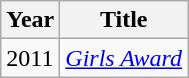<table class="wikitable">
<tr>
<th>Year</th>
<th>Title</th>
</tr>
<tr>
<td>2011</td>
<td><em><a href='#'>Girls Award</a></em></td>
</tr>
</table>
